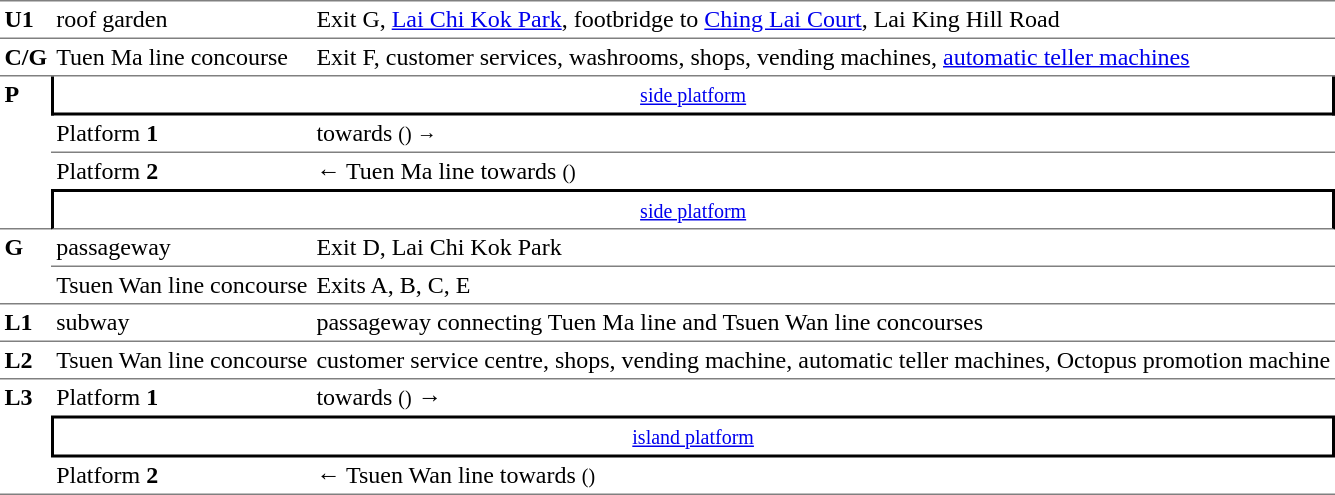<table border=0 cellspacing=0 cellpadding=3>
<tr>
<td style="border-top: solid 1px gray; border-bottom:solid 1px gray;vertical-align:top;"><strong>U1</strong></td>
<td style="border-top: solid 1px gray; border-bottom:solid 1px gray;vertical-align:top;">roof garden</td>
<td style="border-top: solid 1px gray; border-bottom:solid 1px gray;vertical-align:top;">Exit G, <a href='#'>Lai Chi Kok Park</a>, footbridge to <a href='#'>Ching Lai Court</a>, Lai King Hill Road</td>
</tr>
<tr>
<td style="border-bottom:solid 1px gray;"><strong>C/G</strong></td>
<td style="border-bottom:solid 1px gray;">Tuen Ma line concourse</td>
<td style="border-bottom:solid 1px gray;">Exit F, customer services, washrooms, shops, vending machines, <a href='#'>automatic teller machines</a></td>
</tr>
<tr>
<td style="border-bottom:solid 1px gray;vertical-align:top;" rowspan=4><strong>P</strong></td>
<td style="border-right:solid 2px black;border-left:solid 2px black;border-bottom:solid 2px black;text-align:center;" colspan=2><small><a href='#'>side platform</a></small></td>
</tr>
<tr>
<td style="border-bottom:solid 1px gray;">Platform <span><strong>1</strong></span></td>
<td style="border-bottom:solid 1px gray;">  towards  <small>() →</small></td>
</tr>
<tr>
<td>Platform <span><strong>2</strong></span></td>
<td>←  Tuen Ma line towards  <small>()</small></td>
</tr>
<tr>
<td style="border-top:solid 2px black;border-right:solid 2px black;border-left:solid 2px black;border-bottom:solid 1px gray;text-align:center;" colspan=2><small><a href='#'>side platform</a></small></td>
</tr>
<tr>
<td style="border-bottom:solid 1px gray;vertical-align:top;" rowspan=2><strong>G</strong></td>
<td style="border-bottom:solid 1px gray;vertical-align:top;">passageway</td>
<td style="border-bottom:solid 1px gray;vertical-align:top;">Exit D, Lai Chi Kok Park</td>
</tr>
<tr>
<td style="border-bottom:solid 1px gray;vertical-align:top;">Tsuen Wan line concourse</td>
<td style="border-bottom:solid 1px gray;vertical-align:top;">Exits A, B, C, E</td>
</tr>
<tr>
<td style="border-bottom:solid 1px gray;vertical-align:top;"><strong>L1</strong></td>
<td style="border-bottom:solid 1px gray;vertical-align:top;">subway</td>
<td style="border-bottom:solid 1px gray;vertical-align:top;">passageway connecting Tuen Ma line and Tsuen Wan line concourses</td>
</tr>
<tr>
<td style="border-bottom:solid 1px gray;vertical-align:top;"><strong>L2</strong></td>
<td style="border-bottom:solid 1px gray;vertical-align:top;">Tsuen Wan line concourse</td>
<td style="border-bottom:solid 1px gray;vertical-align:top;">customer service centre, shops, vending machine, automatic teller machines, Octopus promotion machine</td>
</tr>
<tr>
<td style="border-bottom:solid 1px gray;vertical-align:top;" rowspan=3><strong>L3</strong></td>
<td>Platform <span><strong>1</strong></span></td>
<td>  towards  <small>()</small> →</td>
</tr>
<tr>
<td style="border-top:solid 2px black;border-right:solid 2px black;border-left:solid 2px black;border-bottom:solid 2px black;text-align:center;" colspan=2><small><a href='#'>island platform</a></small></td>
</tr>
<tr>
<td style="border-bottom:solid 1px gray;">Platform <span><strong>2</strong></span></td>
<td style="border-bottom:solid 1px gray;">←  Tsuen Wan line towards  <small>()</small></td>
</tr>
</table>
